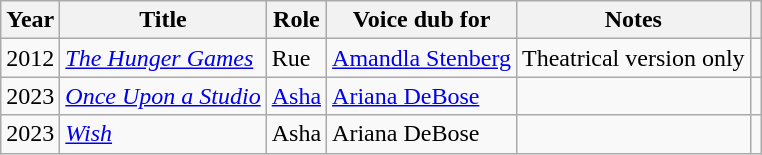<table class="wikitable">
<tr>
<th>Year</th>
<th>Title</th>
<th>Role</th>
<th>Voice dub for</th>
<th>Notes</th>
<th></th>
</tr>
<tr>
<td>2012</td>
<td><em><a href='#'>The Hunger Games</a></em></td>
<td>Rue</td>
<td><a href='#'>Amandla Stenberg</a></td>
<td>Theatrical version only</td>
<td></td>
</tr>
<tr>
<td>2023</td>
<td><em><a href='#'>Once Upon a Studio</a></em></td>
<td><a href='#'>Asha</a></td>
<td><a href='#'>Ariana DeBose</a></td>
<td></td>
<td></td>
</tr>
<tr>
<td>2023</td>
<td><a href='#'><em>Wish</em></a></td>
<td>Asha</td>
<td>Ariana DeBose</td>
<td></td>
<td></td>
</tr>
</table>
